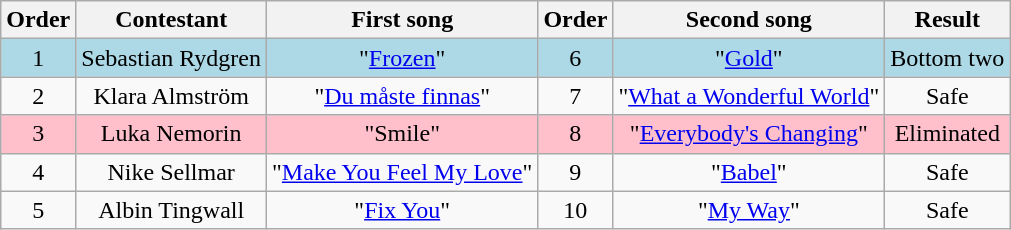<table class="wikitable plainrowheaders" style="text-align:center;">
<tr>
<th>Order</th>
<th>Contestant</th>
<th>First song</th>
<th>Order</th>
<th>Second song</th>
<th>Result</th>
</tr>
<tr style="background:lightblue;">
<td>1</td>
<td>Sebastian Rydgren</td>
<td>"<a href='#'>Frozen</a>"</td>
<td>6</td>
<td>"<a href='#'>Gold</a>"</td>
<td>Bottom two</td>
</tr>
<tr>
<td>2</td>
<td>Klara Almström</td>
<td>"<a href='#'>Du måste finnas</a>"</td>
<td>7</td>
<td>"<a href='#'>What a Wonderful World</a>"</td>
<td>Safe</td>
</tr>
<tr style="background:pink;">
<td>3</td>
<td>Luka Nemorin</td>
<td>"Smile"</td>
<td>8</td>
<td>"<a href='#'>Everybody's Changing</a>"</td>
<td>Eliminated</td>
</tr>
<tr>
<td>4</td>
<td>Nike Sellmar</td>
<td>"<a href='#'>Make You Feel My Love</a>"</td>
<td>9</td>
<td>"<a href='#'>Babel</a>"</td>
<td>Safe</td>
</tr>
<tr>
<td>5</td>
<td>Albin Tingwall</td>
<td>"<a href='#'>Fix You</a>"</td>
<td>10</td>
<td>"<a href='#'>My Way</a>"</td>
<td>Safe</td>
</tr>
</table>
